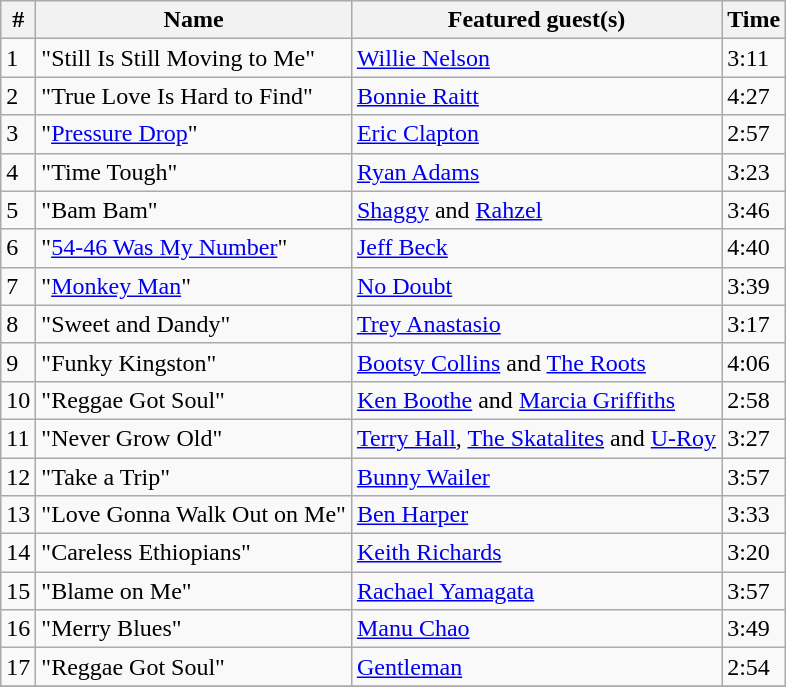<table class="wikitable">
<tr>
<th align="center">#</th>
<th align="center">Name</th>
<th align="center">Featured guest(s)</th>
<th align="center">Time</th>
</tr>
<tr>
<td>1</td>
<td>"Still Is Still Moving to Me"</td>
<td><a href='#'>Willie Nelson</a></td>
<td>3:11</td>
</tr>
<tr>
<td>2</td>
<td>"True Love Is Hard to Find"</td>
<td><a href='#'>Bonnie Raitt</a></td>
<td>4:27</td>
</tr>
<tr>
<td>3</td>
<td>"<a href='#'>Pressure Drop</a>"</td>
<td><a href='#'>Eric Clapton</a></td>
<td>2:57</td>
</tr>
<tr>
<td>4</td>
<td>"Time Tough"</td>
<td><a href='#'>Ryan Adams</a></td>
<td>3:23</td>
</tr>
<tr>
<td>5</td>
<td>"Bam Bam"</td>
<td><a href='#'>Shaggy</a> and <a href='#'>Rahzel</a></td>
<td>3:46</td>
</tr>
<tr>
<td>6</td>
<td>"<a href='#'>54-46 Was My Number</a>"</td>
<td><a href='#'>Jeff Beck</a></td>
<td>4:40</td>
</tr>
<tr>
<td>7</td>
<td>"<a href='#'>Monkey Man</a>"</td>
<td><a href='#'>No Doubt</a></td>
<td>3:39</td>
</tr>
<tr>
<td>8</td>
<td>"Sweet and Dandy"</td>
<td><a href='#'>Trey Anastasio</a></td>
<td>3:17</td>
</tr>
<tr>
<td>9</td>
<td>"Funky Kingston"</td>
<td><a href='#'>Bootsy Collins</a> and <a href='#'>The Roots</a></td>
<td>4:06</td>
</tr>
<tr>
<td>10</td>
<td>"Reggae Got Soul"</td>
<td><a href='#'>Ken Boothe</a> and <a href='#'>Marcia Griffiths</a></td>
<td>2:58</td>
</tr>
<tr>
<td>11</td>
<td>"Never Grow Old"</td>
<td><a href='#'>Terry Hall</a>, <a href='#'>The Skatalites</a> and <a href='#'>U-Roy</a></td>
<td>3:27</td>
</tr>
<tr>
<td>12</td>
<td>"Take a Trip"</td>
<td><a href='#'>Bunny Wailer</a></td>
<td>3:57</td>
</tr>
<tr>
<td>13</td>
<td>"Love Gonna Walk Out on Me"</td>
<td><a href='#'>Ben Harper</a></td>
<td>3:33</td>
</tr>
<tr>
<td>14</td>
<td>"Careless Ethiopians"</td>
<td><a href='#'>Keith Richards</a></td>
<td>3:20</td>
</tr>
<tr>
<td>15</td>
<td>"Blame on Me"</td>
<td><a href='#'>Rachael Yamagata</a></td>
<td>3:57</td>
</tr>
<tr>
<td>16</td>
<td>"Merry Blues"</td>
<td><a href='#'>Manu Chao</a></td>
<td>3:49</td>
</tr>
<tr>
<td>17</td>
<td>"Reggae Got Soul"</td>
<td><a href='#'>Gentleman</a></td>
<td>2:54</td>
</tr>
<tr>
</tr>
</table>
